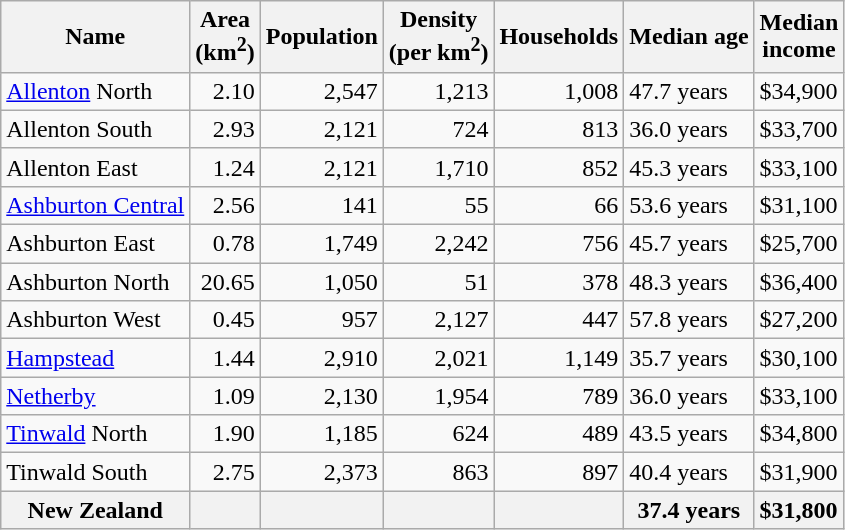<table class="wikitable">
<tr>
<th>Name</th>
<th>Area<br>(km<sup>2</sup>)</th>
<th>Population</th>
<th>Density<br>(per km<sup>2</sup>)</th>
<th>Households</th>
<th>Median age</th>
<th>Median<br>income</th>
</tr>
<tr>
<td><a href='#'>Allenton</a> North</td>
<td style="text-align:right;">2.10</td>
<td style="text-align:right;">2,547</td>
<td style="text-align:right;">1,213</td>
<td style="text-align:right;">1,008</td>
<td>47.7 years</td>
<td>$34,900</td>
</tr>
<tr>
<td>Allenton South</td>
<td style="text-align:right;">2.93</td>
<td style="text-align:right;">2,121</td>
<td style="text-align:right;">724</td>
<td style="text-align:right;">813</td>
<td>36.0 years</td>
<td>$33,700</td>
</tr>
<tr>
<td>Allenton East</td>
<td style="text-align:right;">1.24</td>
<td style="text-align:right;">2,121</td>
<td style="text-align:right;">1,710</td>
<td style="text-align:right;">852</td>
<td>45.3 years</td>
<td>$33,100</td>
</tr>
<tr>
<td><a href='#'>Ashburton Central</a></td>
<td style="text-align:right;">2.56</td>
<td style="text-align:right;">141</td>
<td style="text-align:right;">55</td>
<td style="text-align:right;">66</td>
<td>53.6 years</td>
<td>$31,100</td>
</tr>
<tr>
<td>Ashburton East</td>
<td style="text-align:right;">0.78</td>
<td style="text-align:right;">1,749</td>
<td style="text-align:right;">2,242</td>
<td style="text-align:right;">756</td>
<td>45.7 years</td>
<td>$25,700</td>
</tr>
<tr>
<td>Ashburton North</td>
<td style="text-align:right;">20.65</td>
<td style="text-align:right;">1,050</td>
<td style="text-align:right;">51</td>
<td style="text-align:right;">378</td>
<td>48.3 years</td>
<td>$36,400</td>
</tr>
<tr>
<td>Ashburton West</td>
<td style="text-align:right;">0.45</td>
<td style="text-align:right;">957</td>
<td style="text-align:right;">2,127</td>
<td style="text-align:right;">447</td>
<td>57.8 years</td>
<td>$27,200</td>
</tr>
<tr>
<td><a href='#'>Hampstead</a></td>
<td style="text-align:right;">1.44</td>
<td style="text-align:right;">2,910</td>
<td style="text-align:right;">2,021</td>
<td style="text-align:right;">1,149</td>
<td>35.7 years</td>
<td>$30,100</td>
</tr>
<tr>
<td><a href='#'>Netherby</a></td>
<td style="text-align:right;">1.09</td>
<td style="text-align:right;">2,130</td>
<td style="text-align:right;">1,954</td>
<td style="text-align:right;">789</td>
<td>36.0 years</td>
<td>$33,100</td>
</tr>
<tr>
<td><a href='#'>Tinwald</a> North</td>
<td style="text-align:right;">1.90</td>
<td style="text-align:right;">1,185</td>
<td style="text-align:right;">624</td>
<td style="text-align:right;">489</td>
<td>43.5 years</td>
<td>$34,800</td>
</tr>
<tr>
<td>Tinwald South</td>
<td style="text-align:right;">2.75</td>
<td style="text-align:right;">2,373</td>
<td style="text-align:right;">863</td>
<td style="text-align:right;">897</td>
<td>40.4 years</td>
<td>$31,900</td>
</tr>
<tr>
<th>New Zealand</th>
<th></th>
<th></th>
<th></th>
<th></th>
<th>37.4 years</th>
<th style="text-align:left;">$31,800</th>
</tr>
</table>
